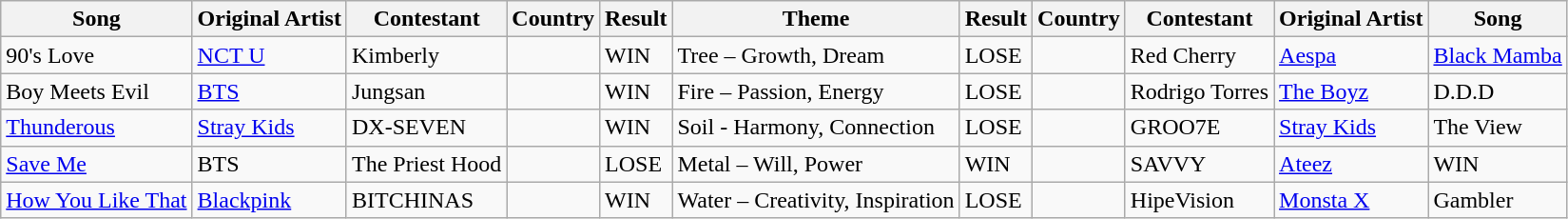<table class="wikitable">
<tr>
<th>Song</th>
<th>Original Artist</th>
<th>Contestant</th>
<th>Country</th>
<th>Result</th>
<th>Theme</th>
<th>Result</th>
<th>Country</th>
<th>Contestant</th>
<th>Original Artist</th>
<th>Song</th>
</tr>
<tr>
<td>90's Love</td>
<td><a href='#'>NCT U</a></td>
<td>Kimberly</td>
<td></td>
<td>WIN</td>
<td>Tree – Growth, Dream</td>
<td>LOSE</td>
<td></td>
<td>Red Cherry</td>
<td><a href='#'>Aespa</a></td>
<td><a href='#'>Black Mamba</a></td>
</tr>
<tr>
<td>Boy Meets Evil</td>
<td><a href='#'>BTS</a></td>
<td>Jungsan</td>
<td></td>
<td>WIN</td>
<td>Fire – Passion, Energy</td>
<td>LOSE</td>
<td></td>
<td>Rodrigo Torres</td>
<td><a href='#'>The Boyz</a></td>
<td>D.D.D</td>
</tr>
<tr>
<td><a href='#'>Thunderous</a></td>
<td><a href='#'>Stray Kids</a></td>
<td>DX-SEVEN</td>
<td></td>
<td>WIN</td>
<td>Soil - Harmony, Connection</td>
<td>LOSE</td>
<td></td>
<td>GROO7E</td>
<td><a href='#'>Stray Kids</a></td>
<td>The View</td>
</tr>
<tr>
<td><a href='#'>Save Me</a></td>
<td>BTS</td>
<td>The Priest Hood</td>
<td></td>
<td>LOSE</td>
<td>Metal – Will, Power</td>
<td>WIN</td>
<td></td>
<td>SAVVY</td>
<td><a href='#'>Ateez</a></td>
<td>WIN</td>
</tr>
<tr>
<td><a href='#'>How You Like That</a></td>
<td><a href='#'>Blackpink</a></td>
<td>BITCHINAS</td>
<td></td>
<td>WIN</td>
<td>Water – Creativity, Inspiration</td>
<td>LOSE</td>
<td></td>
<td>HipeVision</td>
<td><a href='#'>Monsta X</a></td>
<td>Gambler</td>
</tr>
</table>
